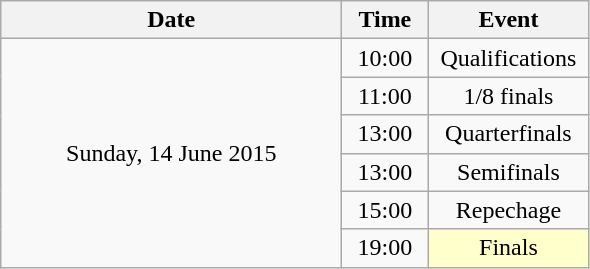<table class = "wikitable" style="text-align:center;">
<tr>
<th width=220>Date</th>
<th width=50>Time</th>
<th width=100>Event</th>
</tr>
<tr>
<td rowspan=6>Sunday, 14 June 2015</td>
<td>10:00</td>
<td>Qualifications</td>
</tr>
<tr>
<td>11:00</td>
<td>1/8 finals</td>
</tr>
<tr>
<td>13:00</td>
<td>Quarterfinals</td>
</tr>
<tr>
<td>13:00</td>
<td>Semifinals</td>
</tr>
<tr>
<td>15:00</td>
<td>Repechage</td>
</tr>
<tr>
<td>19:00</td>
<td bgcolor=ffffcc>Finals</td>
</tr>
</table>
